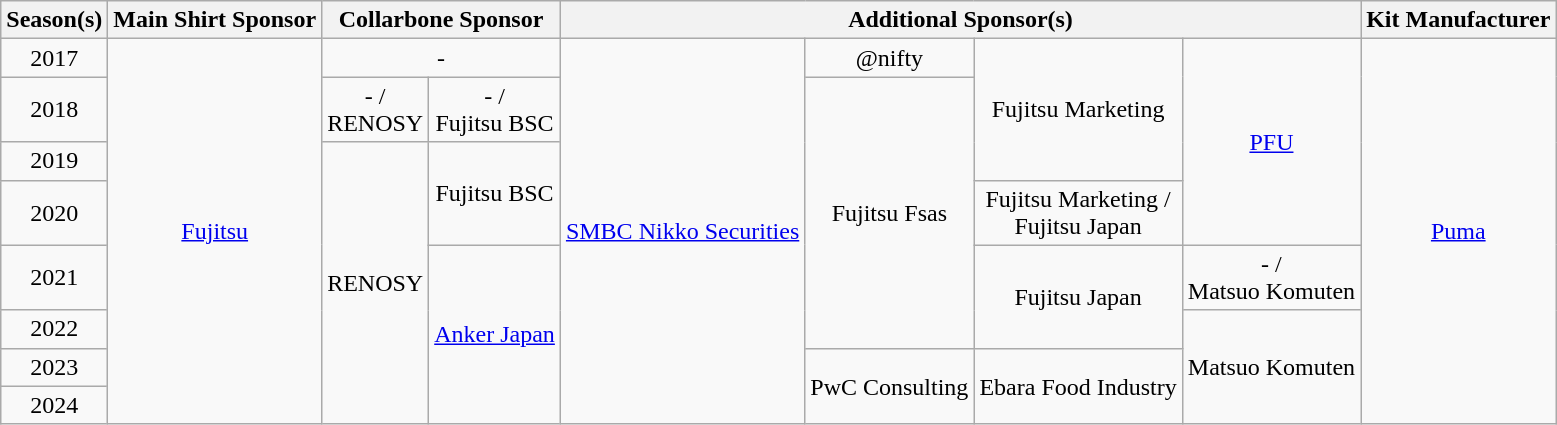<table class="wikitable" style="text-align:center;">
<tr>
<th>Season(s)</th>
<th>Main Shirt Sponsor</th>
<th colspan=2>Collarbone Sponsor</th>
<th colspan=4>Additional Sponsor(s)</th>
<th>Kit Manufacturer</th>
</tr>
<tr>
<td>2017</td>
<td rowspan="8"><a href='#'>Fujitsu</a></td>
<td colspan="2">-</td>
<td rowspan="8"><a href='#'>SMBC Nikko Securities</a></td>
<td>@nifty</td>
<td rowspan="3">Fujitsu Marketing</td>
<td rowspan="4"><a href='#'>PFU</a></td>
<td rowspan="8"><a href='#'>Puma</a></td>
</tr>
<tr>
<td>2018</td>
<td>- /<br>RENOSY</td>
<td>- /<br>Fujitsu BSC</td>
<td rowspan="5">Fujitsu Fsas</td>
</tr>
<tr>
<td>2019</td>
<td rowspan="6">RENOSY</td>
<td rowspan="2">Fujitsu BSC</td>
</tr>
<tr>
<td>2020</td>
<td>Fujitsu Marketing /<br>Fujitsu Japan</td>
</tr>
<tr>
<td>2021</td>
<td rowspan="4"><a href='#'>Anker Japan</a></td>
<td rowspan="2">Fujitsu Japan</td>
<td>- /<br>Matsuo Komuten</td>
</tr>
<tr>
<td>2022</td>
<td rowspan="3">Matsuo Komuten</td>
</tr>
<tr>
<td>2023</td>
<td rowspan="2">PwC Consulting</td>
<td rowspan="2">Ebara Food Industry</td>
</tr>
<tr>
<td>2024</td>
</tr>
</table>
